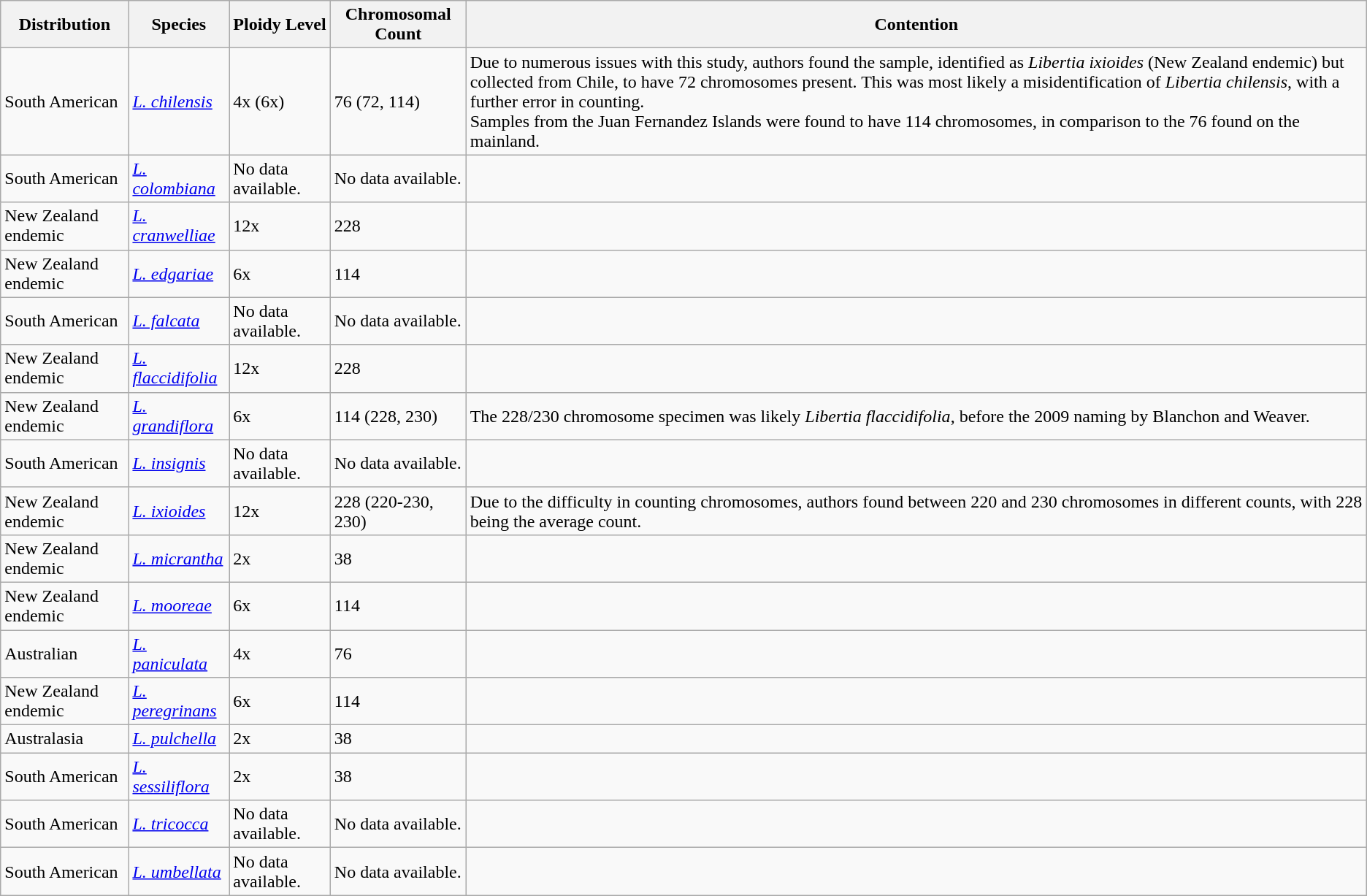<table class="wikitable sortable mw-collapsible mw-collapsed">
<tr>
<th>Distribution</th>
<th>Species</th>
<th>Ploidy Level</th>
<th>Chromosomal Count</th>
<th>Contention</th>
</tr>
<tr>
<td>South American</td>
<td><a href='#'><em>L. chilensis</em></a></td>
<td>4x (6x)</td>
<td>76 (72, 114)</td>
<td>Due to numerous issues with this study, authors found the sample, identified as <em>Libertia ixioides</em> (New Zealand endemic) but collected from Chile, to have 72 chromosomes present. This was most likely a misidentification of <em>Libertia chilensis</em>, with a further error in counting.<br>Samples from the Juan Fernandez Islands were found to have 114 chromosomes, in comparison to the 76 found on the mainland.</td>
</tr>
<tr>
<td>South American</td>
<td><a href='#'><em>L. colombiana</em></a></td>
<td>No data available.</td>
<td>No data available.</td>
<td></td>
</tr>
<tr>
<td>New Zealand endemic</td>
<td><a href='#'><em>L. cranwelliae</em></a></td>
<td>12x</td>
<td>228</td>
<td></td>
</tr>
<tr>
<td>New Zealand endemic</td>
<td><a href='#'><em>L. edgariae</em></a></td>
<td>6x</td>
<td>114</td>
<td></td>
</tr>
<tr>
<td>South American</td>
<td><a href='#'><em>L. falcata</em></a></td>
<td>No data available.</td>
<td>No data available.</td>
<td></td>
</tr>
<tr>
<td>New Zealand endemic</td>
<td><a href='#'><em>L. flaccidifolia</em></a></td>
<td>12x</td>
<td>228</td>
<td></td>
</tr>
<tr>
<td>New Zealand endemic</td>
<td><a href='#'><em>L. grandiflora</em></a></td>
<td>6x</td>
<td>114 (228, 230)</td>
<td>The 228/230 chromosome specimen was likely <em>Libertia flaccidifolia</em>, before the 2009 naming by Blanchon and Weaver.</td>
</tr>
<tr>
<td>South American</td>
<td><a href='#'><em>L. insignis</em></a></td>
<td>No data available.</td>
<td>No data available.</td>
<td></td>
</tr>
<tr>
<td>New Zealand endemic</td>
<td><a href='#'><em>L. ixioides</em></a></td>
<td>12x</td>
<td>228 (220-230, 230)</td>
<td>Due to the difficulty in counting chromosomes, authors found between 220 and 230 chromosomes in different counts, with 228 being the average count.</td>
</tr>
<tr>
<td>New Zealand endemic</td>
<td><em><a href='#'>L. micrantha</a></em></td>
<td>2x</td>
<td>38</td>
<td></td>
</tr>
<tr>
<td>New Zealand endemic</td>
<td><a href='#'><em>L. mooreae</em></a></td>
<td>6x</td>
<td>114</td>
<td></td>
</tr>
<tr>
<td>Australian</td>
<td><a href='#'><em>L. paniculata</em></a></td>
<td>4x</td>
<td>76</td>
<td></td>
</tr>
<tr>
<td>New Zealand endemic</td>
<td><a href='#'><em>L. peregrinans</em></a></td>
<td>6x</td>
<td>114</td>
<td></td>
</tr>
<tr>
<td>Australasia</td>
<td><a href='#'><em>L. pulchella</em></a></td>
<td>2x</td>
<td>38</td>
<td></td>
</tr>
<tr>
<td>South American</td>
<td><a href='#'><em>L. sessiliflora</em></a></td>
<td>2x</td>
<td>38</td>
<td></td>
</tr>
<tr>
<td>South American</td>
<td><a href='#'><em>L. tricocca</em></a></td>
<td>No data available.</td>
<td>No data available.</td>
<td></td>
</tr>
<tr>
<td>South American</td>
<td><a href='#'><em>L. umbellata</em></a></td>
<td>No data available.</td>
<td>No data available.</td>
<td></td>
</tr>
</table>
